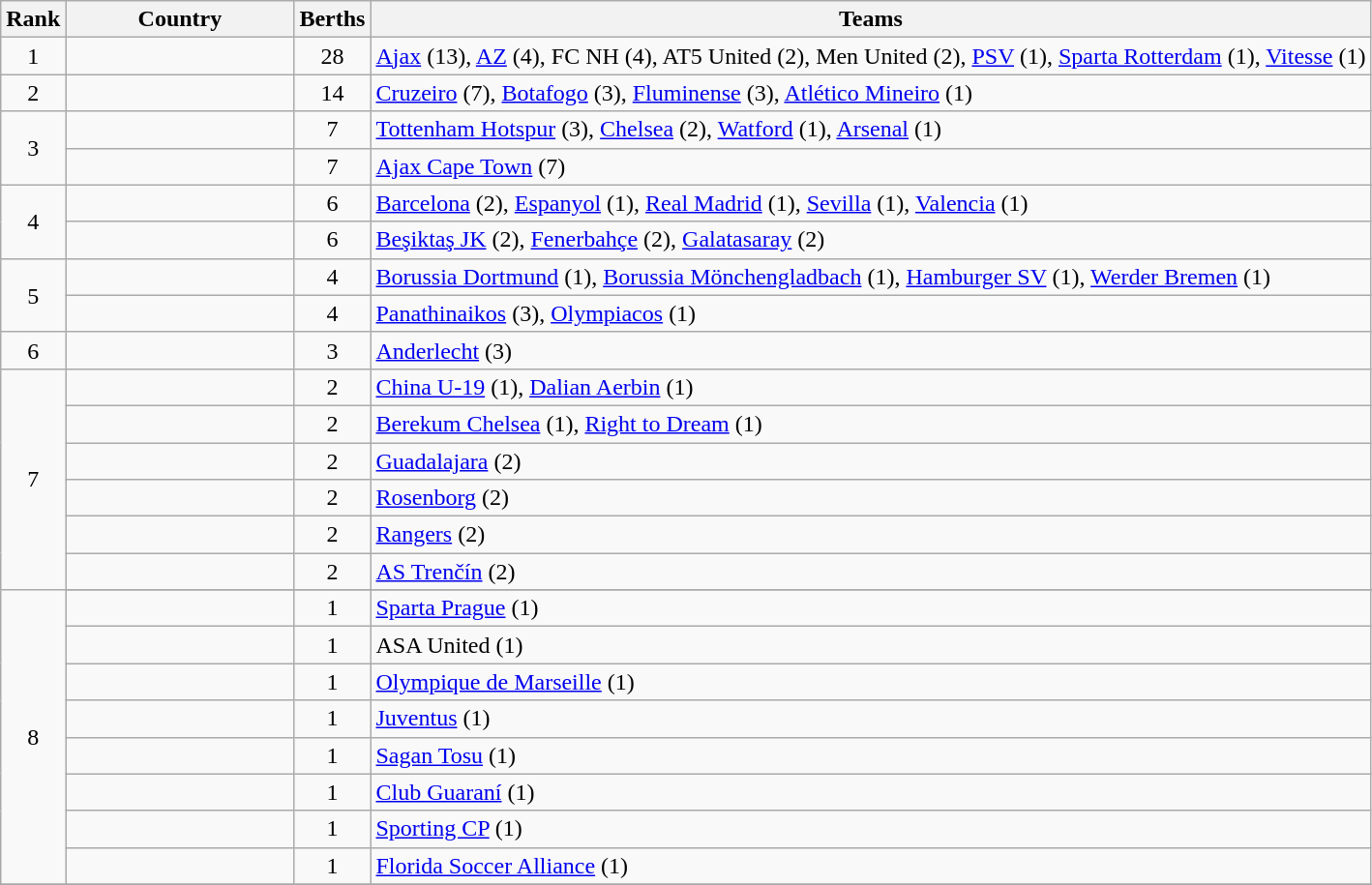<table class="wikitable">
<tr>
<th>Rank</th>
<th width=150>Country</th>
<th>Berths</th>
<th>Teams</th>
</tr>
<tr>
<td align=center>1</td>
<td></td>
<td align=center>28</td>
<td><a href='#'>Ajax</a> (13), <a href='#'>AZ</a> (4), FC NH (4), AT5 United (2), Men United (2), <a href='#'>PSV</a> (1), <a href='#'>Sparta Rotterdam</a> (1), <a href='#'>Vitesse</a> (1)</td>
</tr>
<tr>
<td align=center>2</td>
<td></td>
<td align=center>14</td>
<td><a href='#'>Cruzeiro</a> (7), <a href='#'>Botafogo</a> (3), <a href='#'>Fluminense</a> (3), <a href='#'>Atlético Mineiro</a> (1)</td>
</tr>
<tr>
<td rowspan=2 align=center>3</td>
<td></td>
<td align=center>7</td>
<td><a href='#'>Tottenham Hotspur</a> (3), <a href='#'>Chelsea</a> (2), <a href='#'>Watford</a> (1), <a href='#'>Arsenal</a> (1)</td>
</tr>
<tr>
<td></td>
<td align=center>7</td>
<td><a href='#'>Ajax Cape Town</a> (7)</td>
</tr>
<tr>
<td rowspan=2 align=center>4</td>
<td></td>
<td align=center>6</td>
<td><a href='#'>Barcelona</a> (2), <a href='#'>Espanyol</a> (1), <a href='#'>Real Madrid</a> (1), <a href='#'>Sevilla</a> (1), <a href='#'>Valencia</a> (1)</td>
</tr>
<tr>
<td></td>
<td align=center>6</td>
<td><a href='#'>Beşiktaş JK</a> (2), <a href='#'>Fenerbahçe</a> (2), <a href='#'>Galatasaray</a> (2)</td>
</tr>
<tr>
<td rowspan=2 align=center>5</td>
<td></td>
<td align=center>4</td>
<td><a href='#'>Borussia Dortmund</a> (1), <a href='#'>Borussia Mönchengladbach</a> (1), <a href='#'>Hamburger SV</a> (1), <a href='#'>Werder Bremen</a> (1)</td>
</tr>
<tr>
<td></td>
<td align=center>4</td>
<td><a href='#'>Panathinaikos</a> (3), <a href='#'>Olympiacos</a> (1)</td>
</tr>
<tr>
<td align=center>6</td>
<td></td>
<td align=center>3</td>
<td><a href='#'>Anderlecht</a> (3)</td>
</tr>
<tr>
<td rowspan=6 align=center>7</td>
<td></td>
<td align=center>2</td>
<td><a href='#'>China U-19</a> (1), <a href='#'>Dalian Aerbin</a> (1)</td>
</tr>
<tr>
<td></td>
<td align=center>2</td>
<td><a href='#'>Berekum Chelsea</a> (1), <a href='#'>Right to Dream</a> (1)</td>
</tr>
<tr>
<td></td>
<td align=center>2</td>
<td><a href='#'>Guadalajara</a> (2)</td>
</tr>
<tr>
<td></td>
<td align=center>2</td>
<td><a href='#'>Rosenborg</a> (2)</td>
</tr>
<tr>
<td></td>
<td align=center>2</td>
<td><a href='#'>Rangers</a> (2)</td>
</tr>
<tr>
<td></td>
<td align=center>2</td>
<td><a href='#'>AS Trenčín</a> (2)</td>
</tr>
<tr>
<td rowspan=9 align=center>8</td>
</tr>
<tr>
<td></td>
<td align=center>1</td>
<td><a href='#'>Sparta Prague</a> (1)</td>
</tr>
<tr>
<td></td>
<td align=center>1</td>
<td>ASA United (1)</td>
</tr>
<tr>
<td></td>
<td align=center>1</td>
<td><a href='#'>Olympique de Marseille</a> (1)</td>
</tr>
<tr>
<td></td>
<td align=center>1</td>
<td><a href='#'>Juventus</a> (1)</td>
</tr>
<tr>
<td></td>
<td align=center>1</td>
<td><a href='#'>Sagan Tosu</a> (1)</td>
</tr>
<tr>
<td></td>
<td align=center>1</td>
<td><a href='#'>Club Guaraní</a> (1)</td>
</tr>
<tr>
<td></td>
<td align=center>1</td>
<td><a href='#'>Sporting CP</a> (1)</td>
</tr>
<tr>
<td></td>
<td align=center>1</td>
<td><a href='#'>Florida Soccer Alliance</a> (1)</td>
</tr>
<tr>
</tr>
</table>
